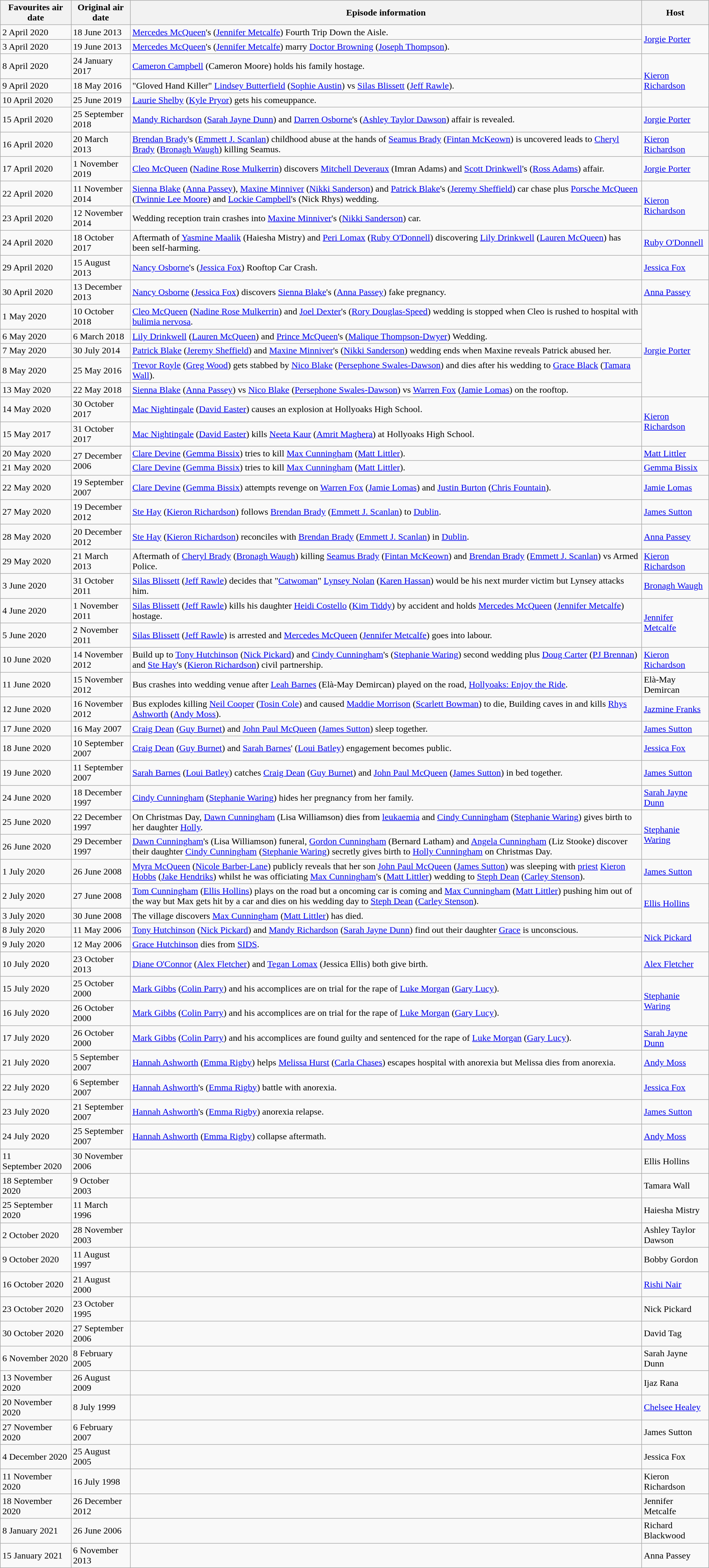<table class="wikitable" 75%>
<tr>
<th>Favourites air date</th>
<th>Original air date</th>
<th>Episode information</th>
<th>Host</th>
</tr>
<tr>
<td>2 April 2020</td>
<td>18 June 2013</td>
<td><a href='#'>Mercedes McQueen</a>'s (<a href='#'>Jennifer Metcalfe</a>) Fourth Trip Down the Aisle.</td>
<td rowspan=2><a href='#'>Jorgie Porter</a></td>
</tr>
<tr>
<td>3 April 2020</td>
<td>19 June 2013</td>
<td><a href='#'>Mercedes McQueen</a>'s (<a href='#'>Jennifer Metcalfe</a>) marry <a href='#'>Doctor Browning</a> (<a href='#'>Joseph Thompson</a>).</td>
</tr>
<tr>
<td>8 April 2020</td>
<td>24 January 2017</td>
<td><a href='#'>Cameron Campbell</a> (Cameron Moore) holds his family hostage.</td>
<td rowspan=3><a href='#'>Kieron Richardson</a></td>
</tr>
<tr>
<td>9 April 2020</td>
<td>18 May 2016</td>
<td>"Gloved Hand Killer" <a href='#'>Lindsey Butterfield</a> (<a href='#'>Sophie Austin</a>) vs <a href='#'>Silas Blissett</a> (<a href='#'>Jeff Rawle</a>).</td>
</tr>
<tr>
<td>10 April 2020</td>
<td>25 June 2019</td>
<td><a href='#'>Laurie Shelby</a> (<a href='#'>Kyle Pryor</a>) gets his comeuppance.</td>
</tr>
<tr>
<td>15 April 2020</td>
<td>25 September 2018</td>
<td><a href='#'>Mandy Richardson</a> (<a href='#'>Sarah Jayne Dunn</a>) and <a href='#'>Darren Osborne</a>'s (<a href='#'>Ashley Taylor Dawson</a>) affair is revealed.</td>
<td><a href='#'>Jorgie Porter</a></td>
</tr>
<tr>
<td>16 April 2020</td>
<td>20 March 2013</td>
<td><a href='#'>Brendan Brady</a>'s (<a href='#'>Emmett J. Scanlan</a>) childhood abuse at the hands of <a href='#'>Seamus Brady</a> (<a href='#'>Fintan McKeown</a>) is uncovered leads to <a href='#'>Cheryl Brady</a> (<a href='#'>Bronagh Waugh</a>) killing Seamus.</td>
<td><a href='#'>Kieron Richardson</a></td>
</tr>
<tr>
<td>17 April 2020</td>
<td>1 November 2019</td>
<td><a href='#'>Cleo McQueen</a> (<a href='#'>Nadine Rose Mulkerrin</a>) discovers <a href='#'>Mitchell Deveraux</a> (Imran Adams) and <a href='#'>Scott Drinkwell</a>'s (<a href='#'>Ross Adams</a>) affair.</td>
<td><a href='#'>Jorgie Porter</a></td>
</tr>
<tr>
<td>22 April 2020</td>
<td>11 November 2014</td>
<td><a href='#'>Sienna Blake</a> (<a href='#'>Anna Passey</a>), <a href='#'>Maxine Minniver</a> (<a href='#'>Nikki Sanderson</a>) and <a href='#'>Patrick Blake</a>'s (<a href='#'>Jeremy Sheffield</a>) car chase plus <a href='#'>Porsche McQueen</a> (<a href='#'>Twinnie Lee Moore</a>) and <a href='#'>Lockie Campbell</a>'s (Nick Rhys) wedding.</td>
<td rowspan=2><a href='#'>Kieron Richardson</a></td>
</tr>
<tr>
<td>23 April 2020</td>
<td>12 November 2014</td>
<td>Wedding reception train crashes into <a href='#'>Maxine Minniver</a>'s (<a href='#'>Nikki Sanderson</a>) car.</td>
</tr>
<tr>
<td>24 April 2020</td>
<td>18 October 2017</td>
<td>Aftermath of <a href='#'>Yasmine Maalik</a> (Haiesha Mistry) and <a href='#'>Peri Lomax</a> (<a href='#'>Ruby O'Donnell</a>) discovering <a href='#'>Lily Drinkwell</a> (<a href='#'>Lauren McQueen</a>) has been self-harming.</td>
<td><a href='#'>Ruby O'Donnell</a></td>
</tr>
<tr>
<td>29 April 2020</td>
<td>15 August 2013</td>
<td><a href='#'>Nancy Osborne</a>'s (<a href='#'>Jessica Fox</a>) Rooftop Car Crash.</td>
<td><a href='#'>Jessica Fox</a></td>
</tr>
<tr>
<td>30 April 2020</td>
<td>13 December 2013</td>
<td><a href='#'>Nancy Osborne</a> (<a href='#'>Jessica Fox</a>) discovers <a href='#'>Sienna Blake</a>'s (<a href='#'>Anna Passey</a>) fake pregnancy.</td>
<td><a href='#'>Anna Passey</a></td>
</tr>
<tr>
<td>1 May 2020</td>
<td>10 October 2018</td>
<td><a href='#'>Cleo McQueen</a> (<a href='#'>Nadine Rose Mulkerrin</a>) and <a href='#'>Joel Dexter</a>'s (<a href='#'>Rory Douglas-Speed</a>) wedding is stopped when Cleo is rushed to hospital with <a href='#'>bulimia nervosa</a>.</td>
<td rowspan=5><a href='#'>Jorgie Porter</a></td>
</tr>
<tr>
<td>6 May 2020</td>
<td>6 March 2018</td>
<td><a href='#'>Lily Drinkwell</a> (<a href='#'>Lauren McQueen</a>) and <a href='#'>Prince McQueen</a>'s (<a href='#'>Malique Thompson-Dwyer</a>) Wedding.</td>
</tr>
<tr>
<td>7 May 2020</td>
<td>30 July 2014</td>
<td><a href='#'>Patrick Blake</a> (<a href='#'>Jeremy Sheffield</a>) and <a href='#'>Maxine Minniver</a>'s (<a href='#'>Nikki Sanderson</a>) wedding ends when Maxine reveals Patrick abused her.</td>
</tr>
<tr>
<td>8 May 2020</td>
<td>25 May 2016</td>
<td><a href='#'>Trevor Royle</a> (<a href='#'>Greg Wood</a>) gets stabbed by <a href='#'>Nico Blake</a> (<a href='#'>Persephone Swales-Dawson</a>) and dies after his wedding to <a href='#'>Grace Black</a> (<a href='#'>Tamara Wall</a>).</td>
</tr>
<tr>
<td>13 May 2020</td>
<td>22 May 2018</td>
<td><a href='#'>Sienna Blake</a> (<a href='#'>Anna Passey</a>) vs <a href='#'>Nico Blake</a> (<a href='#'>Persephone Swales-Dawson</a>) vs <a href='#'>Warren Fox</a> (<a href='#'>Jamie Lomas</a>) on the rooftop.</td>
</tr>
<tr>
<td>14 May 2020</td>
<td>30 October 2017</td>
<td><a href='#'>Mac Nightingale</a> (<a href='#'>David Easter</a>) causes an explosion at Hollyoaks High School.</td>
<td rowspan=2><a href='#'>Kieron Richardson</a></td>
</tr>
<tr>
<td>15 May 2017</td>
<td>31 October 2017</td>
<td><a href='#'>Mac Nightingale</a> (<a href='#'>David Easter</a>) kills <a href='#'>Neeta Kaur</a> (<a href='#'>Amrit Maghera</a>) at Hollyoaks High School.</td>
</tr>
<tr>
<td>20 May 2020</td>
<td rowspan=2>27 December 2006</td>
<td><a href='#'>Clare Devine</a> (<a href='#'>Gemma Bissix</a>) tries to kill <a href='#'>Max Cunningham</a> (<a href='#'>Matt Littler</a>).</td>
<td><a href='#'>Matt Littler</a></td>
</tr>
<tr>
<td>21 May 2020</td>
<td><a href='#'>Clare Devine</a> (<a href='#'>Gemma Bissix</a>) tries to kill <a href='#'>Max Cunningham</a> (<a href='#'>Matt Littler</a>).</td>
<td><a href='#'>Gemma Bissix</a></td>
</tr>
<tr>
<td>22 May 2020</td>
<td>19 September 2007</td>
<td><a href='#'>Clare Devine</a> (<a href='#'>Gemma Bissix</a>) attempts revenge on <a href='#'>Warren Fox</a> (<a href='#'>Jamie Lomas</a>) and <a href='#'>Justin Burton</a> (<a href='#'>Chris Fountain</a>).</td>
<td><a href='#'>Jamie Lomas</a></td>
</tr>
<tr>
<td>27 May 2020</td>
<td>19 December 2012</td>
<td><a href='#'>Ste Hay</a> (<a href='#'>Kieron Richardson</a>) follows <a href='#'>Brendan Brady</a> (<a href='#'>Emmett J. Scanlan</a>) to <a href='#'>Dublin</a>.</td>
<td><a href='#'>James Sutton</a></td>
</tr>
<tr>
<td>28 May 2020</td>
<td>20 December 2012</td>
<td><a href='#'>Ste Hay</a> (<a href='#'>Kieron Richardson</a>) reconciles with <a href='#'>Brendan Brady</a> (<a href='#'>Emmett J. Scanlan</a>) in <a href='#'>Dublin</a>.</td>
<td><a href='#'>Anna Passey</a></td>
</tr>
<tr>
<td>29 May 2020</td>
<td>21 March 2013</td>
<td>Aftermath of <a href='#'>Cheryl Brady</a> (<a href='#'>Bronagh Waugh</a>) killing <a href='#'>Seamus Brady</a> (<a href='#'>Fintan McKeown</a>) and <a href='#'>Brendan Brady</a> (<a href='#'>Emmett J. Scanlan</a>) vs Armed Police.</td>
<td><a href='#'>Kieron Richardson</a></td>
</tr>
<tr>
<td>3 June 2020</td>
<td>31 October 2011</td>
<td><a href='#'>Silas Blissett</a> (<a href='#'>Jeff Rawle</a>) decides that "<a href='#'>Catwoman</a>" <a href='#'>Lynsey Nolan</a> (<a href='#'>Karen Hassan</a>) would be his next murder victim but Lynsey attacks him.</td>
<td><a href='#'>Bronagh Waugh</a></td>
</tr>
<tr>
<td>4 June 2020</td>
<td>1 November 2011</td>
<td><a href='#'>Silas Blissett</a> (<a href='#'>Jeff Rawle</a>) kills his daughter <a href='#'>Heidi Costello</a> (<a href='#'>Kim Tiddy</a>) by accident and holds <a href='#'>Mercedes McQueen</a> (<a href='#'>Jennifer Metcalfe</a>) hostage.</td>
<td rowspan=2><a href='#'>Jennifer Metcalfe</a></td>
</tr>
<tr>
<td>5 June 2020</td>
<td>2 November 2011</td>
<td><a href='#'>Silas Blissett</a> (<a href='#'>Jeff Rawle</a>) is arrested and <a href='#'>Mercedes McQueen</a> (<a href='#'>Jennifer Metcalfe</a>) goes into labour.</td>
</tr>
<tr>
<td>10 June 2020</td>
<td>14 November 2012</td>
<td>Build up to <a href='#'>Tony Hutchinson</a> (<a href='#'>Nick Pickard</a>) and <a href='#'>Cindy Cunningham</a>'s (<a href='#'>Stephanie Waring</a>) second wedding plus <a href='#'>Doug Carter</a> (<a href='#'>PJ Brennan</a>) and <a href='#'>Ste Hay</a>'s (<a href='#'>Kieron Richardson</a>) civil partnership.</td>
<td><a href='#'>Kieron Richardson</a></td>
</tr>
<tr>
<td>11 June 2020</td>
<td>15 November 2012</td>
<td>Bus crashes into wedding venue after <a href='#'>Leah Barnes</a> (Elà-May Demircan) played on the road, <a href='#'>Hollyoaks: Enjoy the Ride</a>.</td>
<td>Elà-May Demircan</td>
</tr>
<tr>
<td>12 June 2020</td>
<td>16 November 2012</td>
<td>Bus explodes killing <a href='#'>Neil Cooper</a> (<a href='#'>Tosin Cole</a>) and caused <a href='#'>Maddie Morrison</a> (<a href='#'>Scarlett Bowman</a>) to die, Building caves in and kills <a href='#'>Rhys Ashworth</a> (<a href='#'>Andy Moss</a>).</td>
<td><a href='#'>Jazmine Franks</a></td>
</tr>
<tr>
<td>17 June 2020</td>
<td>16 May 2007</td>
<td><a href='#'>Craig Dean</a> (<a href='#'>Guy Burnet</a>) and <a href='#'>John Paul McQueen</a> (<a href='#'>James Sutton</a>) sleep together.</td>
<td><a href='#'>James Sutton</a></td>
</tr>
<tr>
<td>18 June 2020</td>
<td>10 September 2007</td>
<td><a href='#'>Craig Dean</a> (<a href='#'>Guy Burnet</a>) and <a href='#'>Sarah Barnes</a>' (<a href='#'>Loui Batley</a>) engagement becomes public.</td>
<td><a href='#'>Jessica Fox</a></td>
</tr>
<tr>
<td>19 June 2020</td>
<td>11 September 2007</td>
<td><a href='#'>Sarah Barnes</a> (<a href='#'>Loui Batley</a>) catches <a href='#'>Craig Dean</a> (<a href='#'>Guy Burnet</a>) and <a href='#'>John Paul McQueen</a> (<a href='#'>James Sutton</a>) in bed together.</td>
<td><a href='#'>James Sutton</a></td>
</tr>
<tr>
<td>24 June 2020</td>
<td>18 December 1997</td>
<td><a href='#'>Cindy Cunningham</a> (<a href='#'>Stephanie Waring</a>) hides her pregnancy from her family.</td>
<td><a href='#'>Sarah Jayne Dunn</a></td>
</tr>
<tr>
<td>25 June 2020</td>
<td>22 December 1997</td>
<td>On Christmas Day, <a href='#'>Dawn Cunningham</a> (Lisa Williamson) dies from <a href='#'>leukaemia</a> and <a href='#'>Cindy Cunningham</a> (<a href='#'>Stephanie Waring</a>) gives birth to her daughter <a href='#'>Holly</a>.</td>
<td rowspan=2><a href='#'>Stephanie Waring</a></td>
</tr>
<tr>
<td>26 June 2020</td>
<td>29 December 1997</td>
<td><a href='#'>Dawn Cunningham</a>'s (Lisa Williamson) funeral, <a href='#'>Gordon Cunningham</a> (Bernard Latham) and <a href='#'>Angela Cunningham</a> (Liz Stooke) discover their daughter <a href='#'>Cindy Cunningham</a> (<a href='#'>Stephanie Waring</a>) secretly gives birth to <a href='#'>Holly Cunningham</a> on Christmas Day.</td>
</tr>
<tr>
<td>1 July 2020</td>
<td>26 June 2008</td>
<td><a href='#'>Myra McQueen</a> (<a href='#'>Nicole Barber-Lane</a>) publicly reveals that her son <a href='#'>John Paul McQueen</a> (<a href='#'>James Sutton</a>) was sleeping with <a href='#'>priest</a> <a href='#'>Kieron Hobbs</a> (<a href='#'>Jake Hendriks</a>) whilst he was officiating <a href='#'>Max Cunningham</a>'s (<a href='#'>Matt Littler</a>) wedding to <a href='#'>Steph Dean</a> (<a href='#'>Carley Stenson</a>).</td>
<td><a href='#'>James Sutton</a></td>
</tr>
<tr>
<td>2 July 2020</td>
<td>27 June 2008</td>
<td><a href='#'>Tom Cunningham</a> (<a href='#'>Ellis Hollins</a>) plays on the road but a oncoming car is coming and <a href='#'>Max Cunningham</a> (<a href='#'>Matt Littler</a>) pushing him out of the way but Max gets hit by a car and dies on his wedding day to <a href='#'>Steph Dean</a> (<a href='#'>Carley Stenson</a>).</td>
<td rowspan=2><a href='#'>Ellis Hollins</a></td>
</tr>
<tr>
<td>3 July 2020</td>
<td>30 June 2008</td>
<td>The village discovers <a href='#'>Max Cunningham</a> (<a href='#'>Matt Littler</a>) has died.</td>
</tr>
<tr>
<td>8 July 2020</td>
<td>11 May 2006</td>
<td><a href='#'>Tony Hutchinson</a> (<a href='#'>Nick Pickard</a>) and <a href='#'>Mandy Richardson</a> (<a href='#'>Sarah Jayne Dunn</a>) find out their daughter <a href='#'>Grace</a> is unconscious.</td>
<td rowspan=2><a href='#'>Nick Pickard</a></td>
</tr>
<tr>
<td>9 July 2020</td>
<td>12 May 2006</td>
<td><a href='#'>Grace Hutchinson</a> dies from <a href='#'>SIDS</a>.</td>
</tr>
<tr>
<td>10 July 2020</td>
<td>23 October 2013</td>
<td><a href='#'>Diane O'Connor</a> (<a href='#'>Alex Fletcher</a>) and <a href='#'>Tegan Lomax</a> (Jessica Ellis) both give birth.</td>
<td><a href='#'>Alex Fletcher</a></td>
</tr>
<tr>
<td>15 July 2020</td>
<td>25 October 2000</td>
<td><a href='#'>Mark Gibbs</a> (<a href='#'>Colin Parry</a>) and his accomplices are on trial for the rape of <a href='#'>Luke Morgan</a> (<a href='#'>Gary Lucy</a>).</td>
<td rowspan=2><a href='#'>Stephanie Waring</a></td>
</tr>
<tr>
<td>16 July 2020</td>
<td>26 October 2000</td>
<td><a href='#'>Mark Gibbs</a> (<a href='#'>Colin Parry</a>) and his accomplices are on trial for the rape of <a href='#'>Luke Morgan</a> (<a href='#'>Gary Lucy</a>).</td>
</tr>
<tr>
<td>17 July 2020</td>
<td>26 October 2000</td>
<td><a href='#'>Mark Gibbs</a> (<a href='#'>Colin Parry</a>) and his accomplices are found guilty and sentenced for the rape of <a href='#'>Luke Morgan</a> (<a href='#'>Gary Lucy</a>).</td>
<td><a href='#'>Sarah Jayne Dunn</a></td>
</tr>
<tr>
<td>21 July 2020</td>
<td>5 September 2007</td>
<td><a href='#'>Hannah Ashworth</a> (<a href='#'>Emma Rigby</a>) helps <a href='#'>Melissa Hurst</a> (<a href='#'>Carla Chases</a>) escapes hospital with anorexia but Melissa dies from anorexia.</td>
<td><a href='#'>Andy Moss</a></td>
</tr>
<tr>
<td>22 July 2020</td>
<td>6 September 2007</td>
<td><a href='#'>Hannah Ashworth</a>'s (<a href='#'>Emma Rigby</a>) battle with anorexia.</td>
<td><a href='#'>Jessica Fox</a></td>
</tr>
<tr>
<td>23 July 2020</td>
<td>21 September 2007</td>
<td><a href='#'>Hannah Ashworth</a>'s (<a href='#'>Emma Rigby</a>) anorexia relapse.</td>
<td><a href='#'>James Sutton</a></td>
</tr>
<tr>
<td>24 July 2020</td>
<td>25 September 2007</td>
<td><a href='#'>Hannah Ashworth</a> (<a href='#'>Emma Rigby</a>) collapse aftermath.</td>
<td><a href='#'>Andy Moss</a></td>
</tr>
<tr>
<td>11 September 2020</td>
<td>30 November 2006</td>
<td></td>
<td>Ellis Hollins</td>
</tr>
<tr>
<td>18 September 2020</td>
<td>9 October 2003</td>
<td></td>
<td>Tamara Wall</td>
</tr>
<tr>
<td>25 September 2020</td>
<td>11 March 1996</td>
<td></td>
<td>Haiesha Mistry</td>
</tr>
<tr>
<td>2 October 2020</td>
<td>28 November 2003</td>
<td></td>
<td>Ashley Taylor Dawson</td>
</tr>
<tr>
<td>9 October 2020</td>
<td>11 August 1997</td>
<td></td>
<td>Bobby Gordon</td>
</tr>
<tr>
<td>16 October 2020</td>
<td>21 August 2000</td>
<td></td>
<td><a href='#'>Rishi Nair</a></td>
</tr>
<tr>
<td>23 October 2020</td>
<td>23 October 1995</td>
<td></td>
<td>Nick Pickard</td>
</tr>
<tr>
<td>30 October 2020</td>
<td>27 September 2006</td>
<td></td>
<td>David Tag</td>
</tr>
<tr>
<td>6 November 2020</td>
<td>8 February 2005</td>
<td></td>
<td>Sarah Jayne Dunn</td>
</tr>
<tr>
<td>13 November 2020</td>
<td>26 August 2009</td>
<td></td>
<td>Ijaz Rana</td>
</tr>
<tr>
<td>20 November 2020</td>
<td>8 July 1999</td>
<td></td>
<td><a href='#'>Chelsee Healey</a></td>
</tr>
<tr>
<td>27 November 2020</td>
<td>6 February 2007</td>
<td></td>
<td>James Sutton</td>
</tr>
<tr>
<td>4 December 2020</td>
<td>25 August 2005</td>
<td></td>
<td>Jessica Fox</td>
</tr>
<tr>
<td>11 November 2020</td>
<td>16 July 1998</td>
<td></td>
<td>Kieron Richardson</td>
</tr>
<tr>
<td>18 November 2020</td>
<td>26 December 2012</td>
<td></td>
<td>Jennifer Metcalfe</td>
</tr>
<tr>
<td>8 January 2021</td>
<td>26 June 2006</td>
<td></td>
<td>Richard Blackwood</td>
</tr>
<tr>
<td>15 January 2021</td>
<td>6 November 2013</td>
<td></td>
<td>Anna Passey</td>
</tr>
</table>
